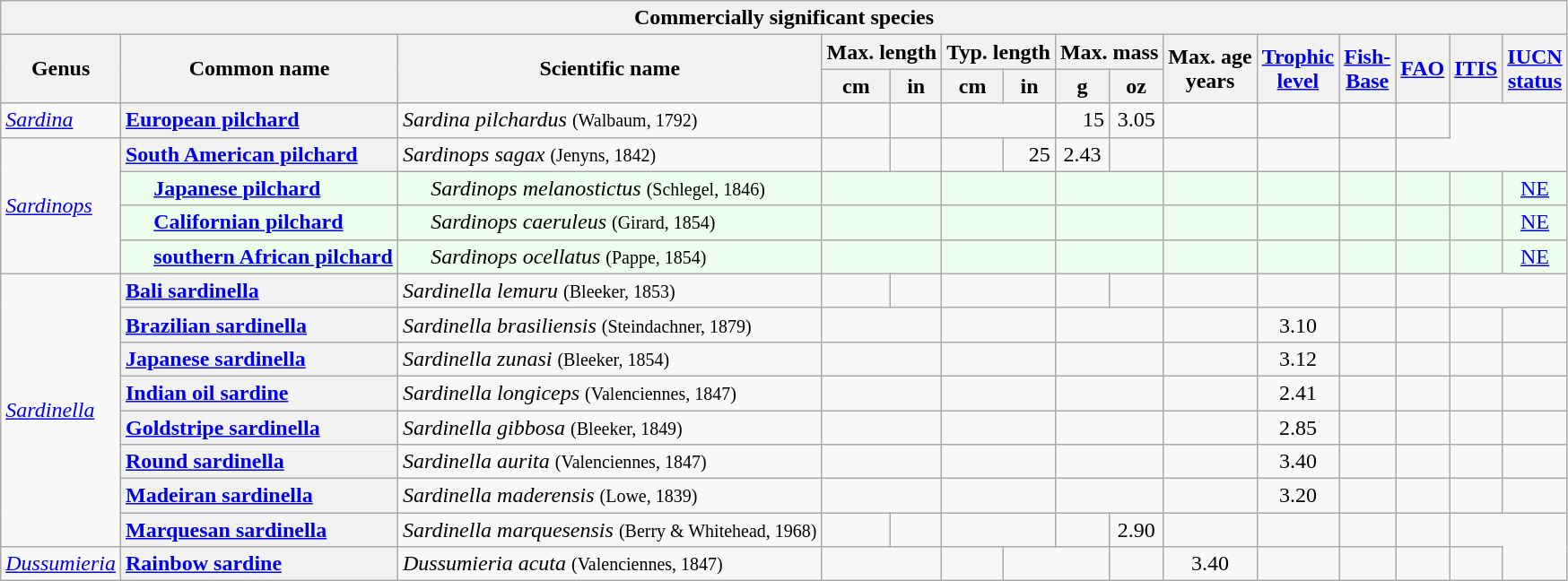<table class="wikitable collapsible">
<tr>
<th colspan="15">Commercially significant species</th>
</tr>
<tr>
<th scope="col" rowspan=2>Genus</th>
<th scope="col" rowspan=2>Common name</th>
<th scope="col" rowspan=2>Scientific name</th>
<th scope="col" colspan=2>Max. length</th>
<th scope="col" colspan=2>Typ. length</th>
<th scope="col" colspan=2>Max. mass</th>
<th scope="col" rowspan=2>Max. age<br> years</th>
<th scope="col" rowspan=2><a href='#'>Trophic<br>level</a></th>
<th scope="col" rowspan=2><a href='#'>Fish-<br>Base</a></th>
<th scope="col" rowspan=2><a href='#'>FAO</a></th>
<th scope="col" rowspan=2><a href='#'>ITIS</a></th>
<th scope="col" rowspan=2><a href='#'>IUCN<br>status</a></th>
</tr>
<tr>
<th>cm</th>
<th>in</th>
<th>cm</th>
<th>in</th>
<th>g</th>
<th>oz</th>
</tr>
<tr>
<td><em><a href='#'>Sardina</a></em></td>
<th scope="row" style="text-align: left;"><a href='#'>European pilchard</a></th>
<td><em>Sardina pilchardus</em> <small>(Walbaum, 1792)</small></td>
<td></td>
<td></td>
<td colspan=2></td>
<td style="text-align:right;">15</td>
<td style="text-align:center;">3.05</td>
<td style="text-align:center;"></td>
<td style="text-align:center;"></td>
<td style="text-align:center;"></td>
<td style="text-align:center;"><br></td>
</tr>
<tr>
<td rowspan=4><em><a href='#'>Sardinops</a></em></td>
<th scope="row" style="text-align: left;"><a href='#'>South American pilchard</a></th>
<td><em>Sardinops sagax</em> <small>(Jenyns, 1842)</small></td>
<td></td>
<td></td>
<td></td>
<td style="text-align:right;">25</td>
<td style="text-align:center;">2.43</td>
<td style="text-align:center;"></td>
<td style="text-align:center;"></td>
<td style="text-align:center;"></td>
<td style="text-align:center;"><br></td>
</tr>
<tr>
<th scope="row" style="text-align: left; background: #efe; padding-left: 1.5em;"><a href='#'>Japanese pilchard</a></th>
<td style="background: #efe; padding-left: 1.5em;"><em>Sardinops melanostictus</em> <small>(Schlegel, 1846)</small></td>
<td style=background:#efe; colspan=2></td>
<td style=background:#efe; colspan=2></td>
<td style=background:#efe; colspan=2></td>
<td style="background:#efe; text-align:right;"></td>
<td style="background:#efe; text-align:center;"></td>
<td style="background:#efe; text-align:center;"></td>
<td style="background:#efe; text-align:center;"></td>
<td style="background:#efe; text-align:center;"></td>
<td style="background:#efe; text-align:center;"><div><a href='#'>NE</a></div></td>
</tr>
<tr>
<th scope="row" style="text-align: left; background: #efe; padding-left: 1.5em;"><a href='#'>Californian pilchard</a></th>
<td style="background: #efe; padding-left: 1.5em;"><em>Sardinops caeruleus</em> <small>(Girard, 1854)</small></td>
<td style=background:#efe; colspan=2></td>
<td style=background:#efe; colspan=2></td>
<td style=background:#efe; colspan=2></td>
<td style="background:#efe; text-align:right;"></td>
<td style="background:#efe; text-align:center;"></td>
<td style="background:#efe; text-align:center;"></td>
<td style="background:#efe; text-align:center;"></td>
<td style="background:#efe; text-align:center;"></td>
<td style="background:#efe; text-align:center;"><div><a href='#'>NE</a></div></td>
</tr>
<tr>
<th scope="row" style="text-align: left; background: #efe; padding-left: 1.5em;"><a href='#'>southern African pilchard</a></th>
<td style="background: #efe; padding-left: 1.5em;"><em>Sardinops ocellatus</em> <small>(Pappe, 1854)</small></td>
<td style=background:#efe; colspan=2></td>
<td style=background:#efe; colspan=2></td>
<td style=background:#efe; colspan=2></td>
<td style="background:#efe; text-align:right;"></td>
<td style="background:#efe; text-align:center;"></td>
<td style="background:#efe; text-align:center;"></td>
<td style="background:#efe; text-align:center;"></td>
<td style="background:#efe; text-align:center;"></td>
<td style="background:#efe; text-align:center;"><div><a href='#'>NE</a></div></td>
</tr>
<tr>
<td rowspan="8"><em><a href='#'>Sardinella</a></em></td>
<th scope="row" style="text-align: left;"><a href='#'>Bali sardinella</a></th>
<td><em>Sardinella lemuru</em> <small>(Bleeker, 1853)</small></td>
<td></td>
<td></td>
<td colspan=2></td>
<td style="text-align:right;"></td>
<td style="text-align:center;"></td>
<td style="text-align:center;"></td>
<td style="text-align:center;"></td>
<td style="text-align:center;"></td>
<td style="text-align:center;"><br></td>
</tr>
<tr>
<th scope="row" style="text-align: left;"><a href='#'>Brazilian sardinella</a></th>
<td><em>Sardinella brasiliensis</em> <small>(Steindachner, 1879)</small></td>
<td colspan=2></td>
<td colspan=2></td>
<td colspan=2></td>
<td style="text-align:right;"></td>
<td style="text-align:center;">3.10</td>
<td style="text-align:center;"></td>
<td style="text-align:center;"></td>
<td style="text-align:center;"></td>
<td style="text-align:center;"><br></td>
</tr>
<tr>
<th scope="row" style="text-align: left;"><a href='#'>Japanese sardinella</a></th>
<td><em>Sardinella zunasi</em> <small>(Bleeker, 1854)</small></td>
<td colspan=2></td>
<td colspan=2></td>
<td colspan=2></td>
<td style="text-align:right;"></td>
<td style="text-align:center;">3.12</td>
<td style="text-align:center;"></td>
<td style="text-align:center;"></td>
<td style="text-align:center;"></td>
<td style="text-align:center;"><br></td>
</tr>
<tr>
<th scope="row" style="text-align: left;"><a href='#'>Indian oil sardine</a></th>
<td><em>Sardinella longiceps</em> <small>(Valenciennes, 1847)</small></td>
<td colspan=2></td>
<td colspan=2></td>
<td colspan=2></td>
<td style="text-align:right;"></td>
<td style="text-align:center;">2.41</td>
<td style="text-align:center;"></td>
<td style="text-align:center;"></td>
<td style="text-align:center;"></td>
<td style="text-align:center;"><br></td>
</tr>
<tr>
<th scope="row" style="text-align: left;"><a href='#'>Goldstripe sardinella</a></th>
<td><em>Sardinella gibbosa</em> <small>(Bleeker, 1849)</small></td>
<td colspan=2></td>
<td colspan=2></td>
<td colspan=2></td>
<td style="text-align:right;"></td>
<td style="text-align:center;">2.85</td>
<td style="text-align:center;"></td>
<td style="text-align:center;"></td>
<td style="text-align:center;"></td>
<td style="text-align:center;"><br></td>
</tr>
<tr>
<th scope="row" style="text-align: left;"><a href='#'>Round sardinella</a></th>
<td><em>Sardinella aurita</em> <small>(Valenciennes, 1847)</small></td>
<td colspan=2></td>
<td colspan=2></td>
<td colspan=2></td>
<td style="text-align:right;"></td>
<td style="text-align:center;">3.40</td>
<td style="text-align:center;"></td>
<td style="text-align:center;"></td>
<td style="text-align:center;"></td>
<td style="text-align:center;"><br></td>
</tr>
<tr>
<th scope="row" style="text-align: left;"><a href='#'>Madeiran sardinella</a></th>
<td><em>Sardinella maderensis</em> <small>(Lowe, 1839)</small></td>
<td colspan=2></td>
<td colspan=2></td>
<td colspan=2></td>
<td style="text-align:right;"></td>
<td style="text-align:center;">3.20</td>
<td style="text-align:center;"></td>
<td style="text-align:center;"></td>
<td style="text-align:center;"></td>
<td style="text-align:center;"><br></td>
</tr>
<tr>
<th scope="row" style="text-align: left;"><a href='#'>Marquesan sardinella</a></th>
<td><em>Sardinella marquesensis</em> <small>(Berry & Whitehead, 1968)</small></td>
<td></td>
<td></td>
<td colspan=2></td>
<td style="text-align:right;"></td>
<td style="text-align:center;">2.90</td>
<td style="text-align:center;"></td>
<td style="text-align:center;"></td>
<td style="text-align:center;"></td>
<td style="text-align:center;"></td>
</tr>
<tr>
<td><em><a href='#'>Dussumieria</a></em></td>
<th scope="row" style="text-align: left;"><a href='#'>Rainbow sardine</a></th>
<td><em>Dussumieria acuta</em> <small>(Valenciennes, 1847)</small></td>
<td colspan=2></td>
<td></td>
<td colspan=2></td>
<td style="text-align:right;"></td>
<td style="text-align:center;">3.40</td>
<td style="text-align:center;"></td>
<td style="text-align:center;"></td>
<td style="text-align:center;"></td>
<td style="text-align:center;"><br></td>
</tr>
</table>
